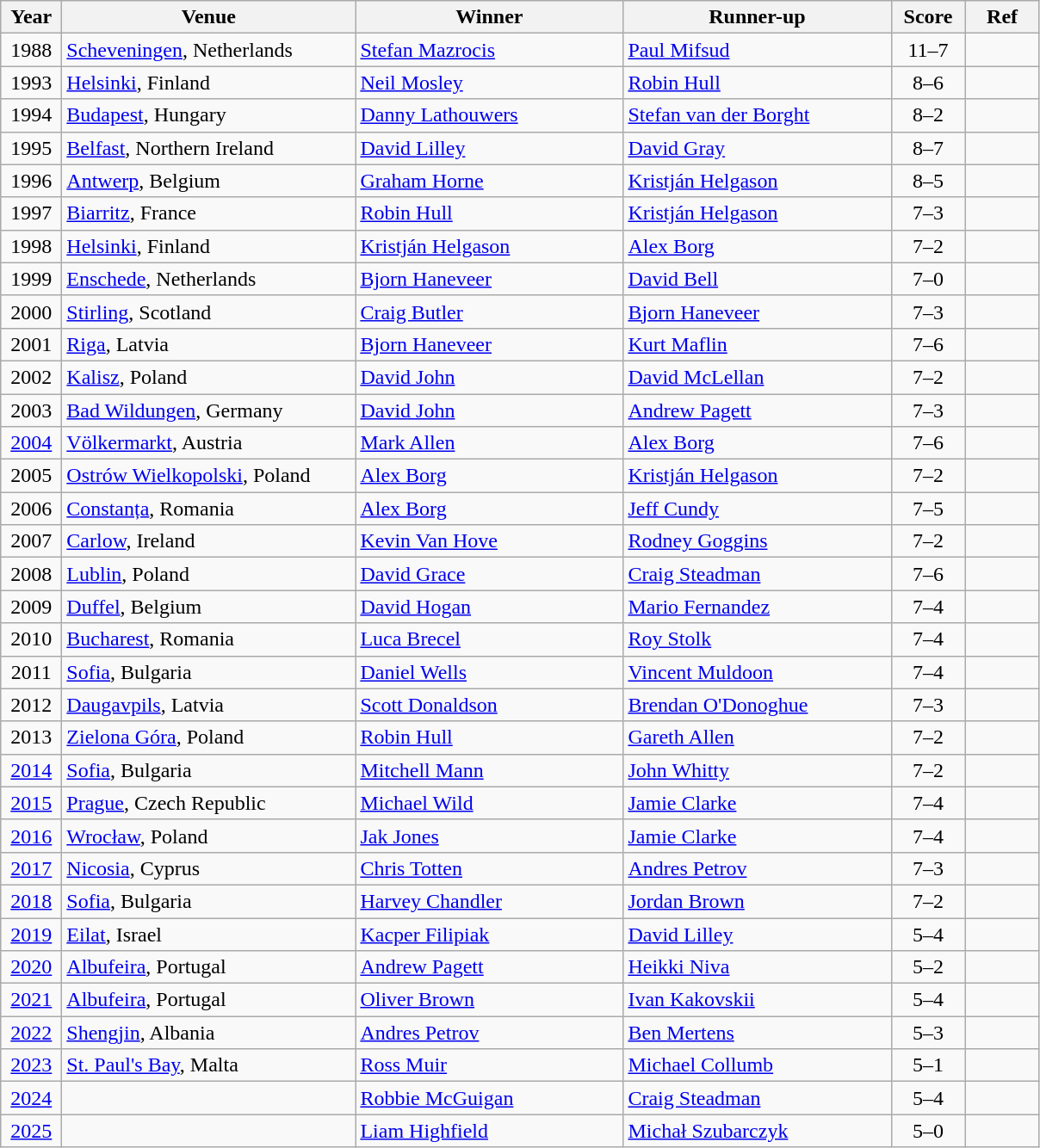<table class="wikitable">
<tr>
<th width=40>Year</th>
<th width=220>Venue</th>
<th width=200>Winner</th>
<th width=200>Runner-up</th>
<th width=50>Score</th>
<th width=50>Ref</th>
</tr>
<tr>
<td align="center">1988</td>
<td> <a href='#'>Scheveningen</a>, Netherlands</td>
<td> <a href='#'>Stefan Mazrocis</a></td>
<td> <a href='#'>Paul Mifsud</a></td>
<td align="center">11–7</td>
<td></td>
</tr>
<tr>
<td align="center">1993</td>
<td> <a href='#'>Helsinki</a>, Finland</td>
<td> <a href='#'>Neil Mosley</a></td>
<td> <a href='#'>Robin Hull</a></td>
<td align="center">8–6</td>
<td></td>
</tr>
<tr>
<td align="center">1994</td>
<td> <a href='#'>Budapest</a>, Hungary</td>
<td> <a href='#'>Danny Lathouwers</a></td>
<td> <a href='#'>Stefan van der Borght</a></td>
<td align="center">8–2</td>
<td></td>
</tr>
<tr>
<td align="center">1995</td>
<td> <a href='#'>Belfast</a>, Northern Ireland</td>
<td> <a href='#'>David Lilley</a></td>
<td> <a href='#'>David Gray</a></td>
<td align="center">8–7</td>
<td></td>
</tr>
<tr>
<td align="center">1996</td>
<td> <a href='#'>Antwerp</a>, Belgium</td>
<td> <a href='#'>Graham Horne</a></td>
<td> <a href='#'>Kristján Helgason</a></td>
<td align="center">8–5</td>
<td></td>
</tr>
<tr>
<td align="center">1997</td>
<td> <a href='#'>Biarritz</a>, France</td>
<td> <a href='#'>Robin Hull</a></td>
<td> <a href='#'>Kristján Helgason</a></td>
<td align="center">7–3</td>
<td></td>
</tr>
<tr>
<td align="center">1998</td>
<td> <a href='#'>Helsinki</a>, Finland</td>
<td> <a href='#'>Kristján Helgason</a></td>
<td> <a href='#'>Alex Borg</a></td>
<td align="center">7–2</td>
<td></td>
</tr>
<tr>
<td align="center">1999</td>
<td> <a href='#'>Enschede</a>, Netherlands</td>
<td> <a href='#'>Bjorn Haneveer</a></td>
<td> <a href='#'>David Bell</a></td>
<td align="center">7–0</td>
<td></td>
</tr>
<tr>
<td align="center">2000</td>
<td> <a href='#'>Stirling</a>, Scotland</td>
<td> <a href='#'>Craig Butler</a></td>
<td> <a href='#'>Bjorn Haneveer</a></td>
<td align="center">7–3</td>
<td></td>
</tr>
<tr>
<td align="center">2001</td>
<td> <a href='#'>Riga</a>, Latvia</td>
<td> <a href='#'>Bjorn Haneveer</a></td>
<td> <a href='#'>Kurt Maflin</a></td>
<td align="center">7–6</td>
<td></td>
</tr>
<tr>
<td align="center">2002</td>
<td> <a href='#'>Kalisz</a>, Poland</td>
<td> <a href='#'>David John</a></td>
<td> <a href='#'>David McLellan</a></td>
<td align="center">7–2</td>
<td></td>
</tr>
<tr>
<td align="center">2003</td>
<td> <a href='#'>Bad Wildungen</a>, Germany</td>
<td> <a href='#'>David John</a></td>
<td> <a href='#'>Andrew Pagett</a></td>
<td align="center">7–3</td>
<td></td>
</tr>
<tr>
<td align="center"><a href='#'>2004</a></td>
<td> <a href='#'>Völkermarkt</a>, Austria</td>
<td> <a href='#'>Mark Allen</a></td>
<td> <a href='#'>Alex Borg</a></td>
<td align="center">7–6</td>
<td></td>
</tr>
<tr>
<td align="center">2005</td>
<td> <a href='#'>Ostrów Wielkopolski</a>, Poland</td>
<td> <a href='#'>Alex Borg</a></td>
<td> <a href='#'>Kristján Helgason</a></td>
<td align="center">7–2</td>
<td></td>
</tr>
<tr>
<td align="center">2006</td>
<td> <a href='#'>Constanța</a>, Romania</td>
<td> <a href='#'>Alex Borg</a></td>
<td> <a href='#'>Jeff Cundy</a></td>
<td align="center">7–5</td>
<td></td>
</tr>
<tr>
<td align="center">2007</td>
<td> <a href='#'>Carlow</a>, Ireland</td>
<td> <a href='#'>Kevin Van Hove</a></td>
<td> <a href='#'>Rodney Goggins</a></td>
<td align="center">7–2</td>
<td></td>
</tr>
<tr>
<td align="center">2008</td>
<td> <a href='#'>Lublin</a>, Poland</td>
<td> <a href='#'>David Grace</a></td>
<td> <a href='#'>Craig Steadman</a></td>
<td align="center">7–6</td>
<td></td>
</tr>
<tr>
<td align="center">2009</td>
<td> <a href='#'>Duffel</a>, Belgium</td>
<td> <a href='#'>David Hogan</a></td>
<td> <a href='#'>Mario Fernandez</a></td>
<td align="center">7–4</td>
<td></td>
</tr>
<tr>
<td align="center">2010</td>
<td> <a href='#'>Bucharest</a>, Romania</td>
<td> <a href='#'>Luca Brecel</a></td>
<td> <a href='#'>Roy Stolk</a></td>
<td align="center">7–4</td>
<td></td>
</tr>
<tr>
<td align="center">2011</td>
<td> <a href='#'>Sofia</a>, Bulgaria</td>
<td> <a href='#'>Daniel Wells</a></td>
<td> <a href='#'>Vincent Muldoon</a></td>
<td align="center">7–4</td>
<td></td>
</tr>
<tr>
<td align="center">2012</td>
<td> <a href='#'>Daugavpils</a>, Latvia</td>
<td> <a href='#'>Scott Donaldson</a></td>
<td> <a href='#'>Brendan O'Donoghue</a></td>
<td align="center">7–3</td>
<td></td>
</tr>
<tr>
<td align="center">2013</td>
<td> <a href='#'>Zielona Góra</a>, Poland</td>
<td> <a href='#'>Robin Hull</a></td>
<td> <a href='#'>Gareth Allen</a></td>
<td align="center">7–2</td>
<td></td>
</tr>
<tr>
<td align="center"><a href='#'>2014</a></td>
<td> <a href='#'>Sofia</a>, Bulgaria</td>
<td> <a href='#'>Mitchell Mann</a></td>
<td> <a href='#'>John Whitty</a></td>
<td align="center">7–2</td>
<td></td>
</tr>
<tr>
<td align="center"><a href='#'>2015</a></td>
<td> <a href='#'>Prague</a>, Czech Republic</td>
<td> <a href='#'>Michael Wild</a></td>
<td> <a href='#'>Jamie Clarke</a></td>
<td align="center">7–4</td>
<td></td>
</tr>
<tr>
<td align = "center"><a href='#'>2016</a></td>
<td> <a href='#'>Wrocław</a>, Poland</td>
<td> <a href='#'>Jak Jones</a></td>
<td> <a href='#'>Jamie Clarke</a></td>
<td align="center">7–4</td>
<td></td>
</tr>
<tr>
<td align = "center"><a href='#'>2017</a></td>
<td> <a href='#'>Nicosia</a>, Cyprus</td>
<td> <a href='#'>Chris Totten</a></td>
<td> <a href='#'>Andres Petrov</a></td>
<td align="center">7–3</td>
<td></td>
</tr>
<tr>
<td align = "center"><a href='#'>2018</a></td>
<td> <a href='#'>Sofia</a>, Bulgaria</td>
<td> <a href='#'>Harvey Chandler</a></td>
<td> <a href='#'>Jordan Brown</a></td>
<td align="center">7–2</td>
<td></td>
</tr>
<tr>
<td align = "center"><a href='#'>2019</a></td>
<td> <a href='#'>Eilat</a>, Israel</td>
<td> <a href='#'>Kacper Filipiak</a></td>
<td> <a href='#'>David Lilley</a></td>
<td align="center">5–4</td>
<td></td>
</tr>
<tr>
<td align = "center"><a href='#'>2020</a></td>
<td> <a href='#'>Albufeira</a>, Portugal</td>
<td> <a href='#'>Andrew Pagett</a></td>
<td> <a href='#'>Heikki Niva</a></td>
<td align="center">5–2</td>
<td></td>
</tr>
<tr>
<td align = "center"><a href='#'>2021</a></td>
<td> <a href='#'>Albufeira</a>, Portugal</td>
<td> <a href='#'>Oliver Brown</a></td>
<td> <a href='#'>Ivan Kakovskii</a></td>
<td align="center">5–4</td>
<td></td>
</tr>
<tr>
<td align = "center"><a href='#'>2022</a></td>
<td> <a href='#'>Shengjin</a>, Albania</td>
<td> <a href='#'>Andres Petrov</a></td>
<td> <a href='#'>Ben Mertens</a></td>
<td align="center">5–3</td>
<td></td>
</tr>
<tr>
<td align = "center"><a href='#'>2023</a></td>
<td> <a href='#'>St. Paul's Bay</a>, Malta</td>
<td> <a href='#'>Ross Muir</a></td>
<td> <a href='#'>Michael Collumb</a></td>
<td align="center">5–1</td>
<td></td>
</tr>
<tr>
<td align = "center"><a href='#'>2024</a></td>
<td></td>
<td> <a href='#'>Robbie McGuigan</a></td>
<td> <a href='#'>Craig Steadman</a></td>
<td align="center">5–4</td>
<td></td>
</tr>
<tr>
<td align = "center"><a href='#'>2025</a></td>
<td></td>
<td> <a href='#'>Liam Highfield</a></td>
<td> <a href='#'>Michał Szubarczyk</a></td>
<td align="center">5–0</td>
<td></td>
</tr>
</table>
